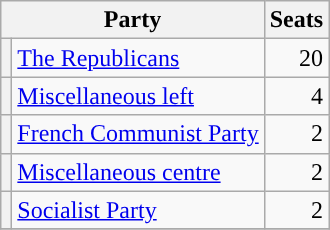<table class=wikitable>
<tr>
<th colspan=2>Party</th>
<th>Seats</th>
</tr>
<tr>
<th style="background-color: "></th>
<td><a href='#'>The Republicans</a></td>
<td align="right">20</td>
</tr>
<tr>
<th style="background-color: "></th>
<td><a href='#'>Miscellaneous left</a></td>
<td align="right">4</td>
</tr>
<tr>
<th style="background-color: "></th>
<td><a href='#'>French Communist Party</a></td>
<td align="right">2</td>
</tr>
<tr>
<th style="background-color: "></th>
<td><a href='#'>Miscellaneous centre</a></td>
<td align="right">2</td>
</tr>
<tr>
<th style="background-color: "></th>
<td><a href='#'>Socialist Party</a></td>
<td align="right">2</td>
</tr>
<tr>
</tr>
</table>
